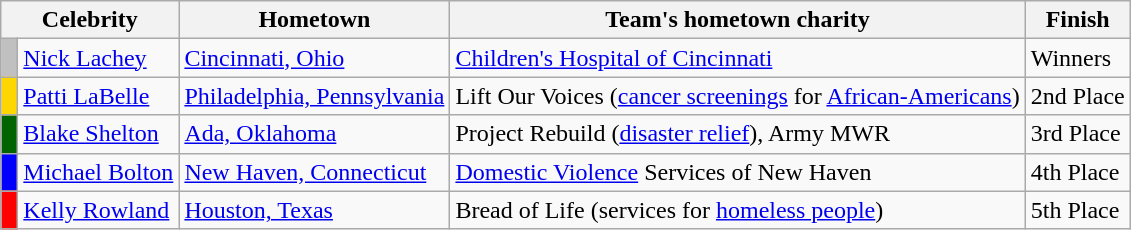<table class="wikitable">
<tr>
<th colspan="2">Celebrity</th>
<th>Hometown</th>
<th>Team's hometown charity</th>
<th>Finish</th>
</tr>
<tr>
<td style="background:silver;"> </td>
<td><a href='#'>Nick Lachey</a></td>
<td><a href='#'>Cincinnati, Ohio</a></td>
<td><a href='#'>Children's Hospital of Cincinnati</a></td>
<td>Winners</td>
</tr>
<tr>
<td style="background:gold;"> </td>
<td><a href='#'>Patti LaBelle</a></td>
<td><a href='#'>Philadelphia, Pennsylvania</a></td>
<td>Lift Our Voices (<a href='#'>cancer screenings</a> for <a href='#'>African-Americans</a>)</td>
<td>2nd Place</td>
</tr>
<tr>
<td style="background:darkgreen;"> </td>
<td><a href='#'>Blake Shelton</a></td>
<td><a href='#'>Ada, Oklahoma</a></td>
<td>Project Rebuild (<a href='#'>disaster relief</a>), Army MWR</td>
<td>3rd Place</td>
</tr>
<tr>
<td style="background:blue;"> </td>
<td><a href='#'>Michael Bolton</a></td>
<td><a href='#'>New Haven, Connecticut</a></td>
<td><a href='#'>Domestic Violence</a> Services of New Haven</td>
<td>4th Place</td>
</tr>
<tr>
<td style="background:red;"> </td>
<td><a href='#'>Kelly Rowland</a></td>
<td><a href='#'>Houston, Texas</a></td>
<td>Bread of Life (services for <a href='#'>homeless people</a>)</td>
<td>5th Place</td>
</tr>
</table>
